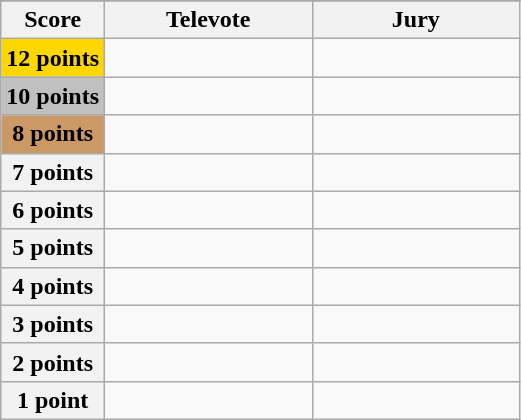<table class="wikitable">
<tr>
</tr>
<tr>
<th scope="col" width="20%">Score</th>
<th scope="col" width="40%">Televote</th>
<th scope="col" width="40%">Jury</th>
</tr>
<tr>
<th scope="row" style="background:gold">12 points</th>
<td></td>
<td></td>
</tr>
<tr>
<th scope="row" style="background:silver">10 points</th>
<td></td>
<td></td>
</tr>
<tr>
<th scope="row" style="background:#CC9966">8 points</th>
<td></td>
<td></td>
</tr>
<tr>
<th scope="row">7 points</th>
<td></td>
<td></td>
</tr>
<tr>
<th scope="row">6 points</th>
<td></td>
<td></td>
</tr>
<tr>
<th scope="row">5 points</th>
<td></td>
<td></td>
</tr>
<tr>
<th scope="row">4 points</th>
<td></td>
<td></td>
</tr>
<tr>
<th scope="row">3 points</th>
<td></td>
<td></td>
</tr>
<tr>
<th scope="row">2 points</th>
<td></td>
<td></td>
</tr>
<tr>
<th scope="row">1 point</th>
<td></td>
<td></td>
</tr>
</table>
